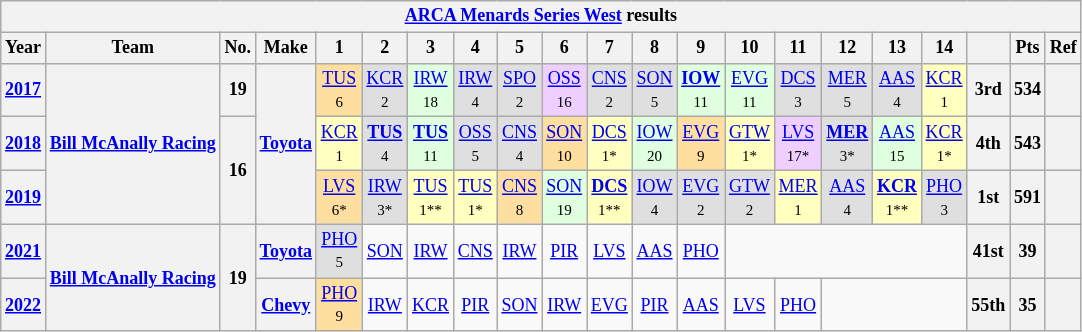<table class="wikitable" style="text-align:center; font-size:75%">
<tr>
<th colspan=21><a href='#'>ARCA Menards Series West</a> results</th>
</tr>
<tr>
<th>Year</th>
<th>Team</th>
<th>No.</th>
<th>Make</th>
<th>1</th>
<th>2</th>
<th>3</th>
<th>4</th>
<th>5</th>
<th>6</th>
<th>7</th>
<th>8</th>
<th>9</th>
<th>10</th>
<th>11</th>
<th>12</th>
<th>13</th>
<th>14</th>
<th></th>
<th>Pts</th>
<th>Ref</th>
</tr>
<tr>
<th><a href='#'>2017</a></th>
<th rowspan=3><a href='#'>Bill McAnally Racing</a></th>
<th>19</th>
<th rowspan=3><a href='#'>Toyota</a></th>
<td style="background:#FFDF9F;"><a href='#'>TUS</a><br><small>6</small></td>
<td style="background:#DFDFDF;"><a href='#'>KCR</a><br><small>2</small></td>
<td style="background:#DFFFDF;"><a href='#'>IRW</a><br><small>18</small></td>
<td style="background:#DFDFDF;"><a href='#'>IRW</a><br><small>4</small></td>
<td style="background:#DFDFDF;"><a href='#'>SPO</a><br><small>2</small></td>
<td style="background:#EFCFFF;"><a href='#'>OSS</a><br><small>16</small></td>
<td style="background:#DFDFDF;"><a href='#'>CNS</a><br><small>2</small></td>
<td style="background:#DFDFDF;"><a href='#'>SON</a><br><small>5</small></td>
<td style="background:#DFFFDF;"><strong><a href='#'>IOW</a></strong><br><small>11</small></td>
<td style="background:#DFFFDF;"><a href='#'>EVG</a><br><small>11</small></td>
<td style="background:#DFDFDF;"><a href='#'>DCS</a><br><small>3</small></td>
<td style="background:#DFDFDF;"><a href='#'>MER</a><br><small>5</small></td>
<td style="background:#DFDFDF;"><a href='#'>AAS</a><br><small>4</small></td>
<td style="background:#FFFFBF;"><a href='#'>KCR</a><br><small>1</small></td>
<th>3rd</th>
<th>534</th>
<th></th>
</tr>
<tr>
<th><a href='#'>2018</a></th>
<th rowspan=2>16</th>
<td style="background:#FFFFBF;"><a href='#'>KCR</a><br><small>1</small></td>
<td style="background:#DFDFDF;"><strong><a href='#'>TUS</a></strong><br><small>4</small></td>
<td style="background:#DFFFDF;"><strong><a href='#'>TUS</a></strong><br><small>11</small></td>
<td style="background:#DFDFDF;"><a href='#'>OSS</a><br><small>5</small></td>
<td style="background:#DFDFDF;"><a href='#'>CNS</a><br><small>4</small></td>
<td style="background:#FFDF9F;"><a href='#'>SON</a><br><small>10</small></td>
<td style="background:#FFFFBF;"><a href='#'>DCS</a><br><small>1*</small></td>
<td style="background:#DFFFDF;"><a href='#'>IOW</a><br><small>20</small></td>
<td style="background:#FFDF9F;"><a href='#'>EVG</a><br><small>9</small></td>
<td style="background:#FFFFBF;"><a href='#'>GTW</a><br><small>1*</small></td>
<td style="background:#EFCFFF;"><a href='#'>LVS</a><br><small>17*</small></td>
<td style="background:#DFDFDF;"><strong><a href='#'>MER</a></strong><br><small>3*</small></td>
<td style="background:#DFFFDF;"><a href='#'>AAS</a><br><small>15</small></td>
<td style="background:#FFFFBF;"><a href='#'>KCR</a><br><small>1*</small></td>
<th>4th</th>
<th>543</th>
<th></th>
</tr>
<tr>
<th><a href='#'>2019</a></th>
<td style="background:#FFDF9F;"><a href='#'>LVS</a><br><small>6*</small></td>
<td style="background:#DFDFDF;"><a href='#'>IRW</a><br><small>3*</small></td>
<td style="background:#FFFFBF;"><a href='#'>TUS</a><br><small>1**</small></td>
<td style="background:#FFFFBF;"><a href='#'>TUS</a><br><small>1*</small></td>
<td style="background:#FFDF9F;"><a href='#'>CNS</a><br><small>8</small></td>
<td style="background:#DFFFDF;"><a href='#'>SON</a><br><small>19</small></td>
<td style="background:#FFFFBF;"><strong><a href='#'>DCS</a></strong><br><small>1**</small></td>
<td style="background:#DFDFDF;"><a href='#'>IOW</a><br><small>4</small></td>
<td style="background:#DFDFDF;"><a href='#'>EVG</a><br><small>2</small></td>
<td style="background:#DFDFDF;"><a href='#'>GTW</a><br><small>2</small></td>
<td style="background:#FFFFBF;"><a href='#'>MER</a><br><small>1</small></td>
<td style="background:#DFDFDF;"><a href='#'>AAS</a><br><small>4</small></td>
<td style="background:#FFFFBF;"><strong><a href='#'>KCR</a></strong><br><small>1**</small></td>
<td style="background:#DFDFDF;"><a href='#'>PHO</a><br><small>3</small></td>
<th>1st</th>
<th>591</th>
<th></th>
</tr>
<tr>
<th><a href='#'>2021</a></th>
<th rowspan=2><a href='#'>Bill McAnally Racing</a></th>
<th rowspan=2>19</th>
<th><a href='#'>Toyota</a></th>
<td style="background:#DFDFDF;"><a href='#'>PHO</a><br><small>5</small></td>
<td><a href='#'>SON</a></td>
<td><a href='#'>IRW</a></td>
<td><a href='#'>CNS</a></td>
<td><a href='#'>IRW</a></td>
<td><a href='#'>PIR</a></td>
<td><a href='#'>LVS</a></td>
<td><a href='#'>AAS</a></td>
<td><a href='#'>PHO</a></td>
<td colspan=5></td>
<th>41st</th>
<th>39</th>
<th></th>
</tr>
<tr>
<th><a href='#'>2022</a></th>
<th><a href='#'>Chevy</a></th>
<td style="background:#FFDF9F;"><a href='#'>PHO</a><br><small>9</small></td>
<td><a href='#'>IRW</a></td>
<td><a href='#'>KCR</a></td>
<td><a href='#'>PIR</a></td>
<td><a href='#'>SON</a></td>
<td><a href='#'>IRW</a></td>
<td><a href='#'>EVG</a></td>
<td><a href='#'>PIR</a></td>
<td><a href='#'>AAS</a></td>
<td><a href='#'>LVS</a></td>
<td><a href='#'>PHO</a></td>
<td colspan=3></td>
<th>55th</th>
<th>35</th>
<th></th>
</tr>
</table>
